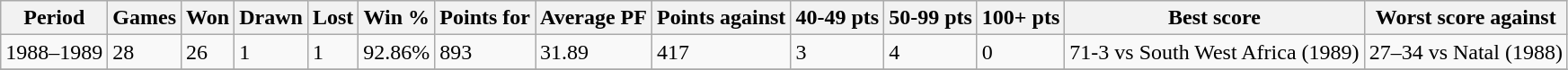<table class="wikitable">
<tr>
<th>Period</th>
<th>Games</th>
<th>Won</th>
<th>Drawn</th>
<th>Lost</th>
<th>Win %</th>
<th>Points for</th>
<th>Average PF</th>
<th>Points against</th>
<th>40-49 pts</th>
<th>50-99 pts</th>
<th>100+ pts</th>
<th>Best score</th>
<th>Worst score against</th>
</tr>
<tr>
<td>1988–1989</td>
<td>28</td>
<td>26</td>
<td>1</td>
<td>1</td>
<td>92.86%</td>
<td>893</td>
<td>31.89</td>
<td>417</td>
<td>3</td>
<td>4</td>
<td>0</td>
<td>71-3 vs South West Africa (1989)</td>
<td>27–34 vs Natal (1988)</td>
</tr>
<tr>
</tr>
</table>
